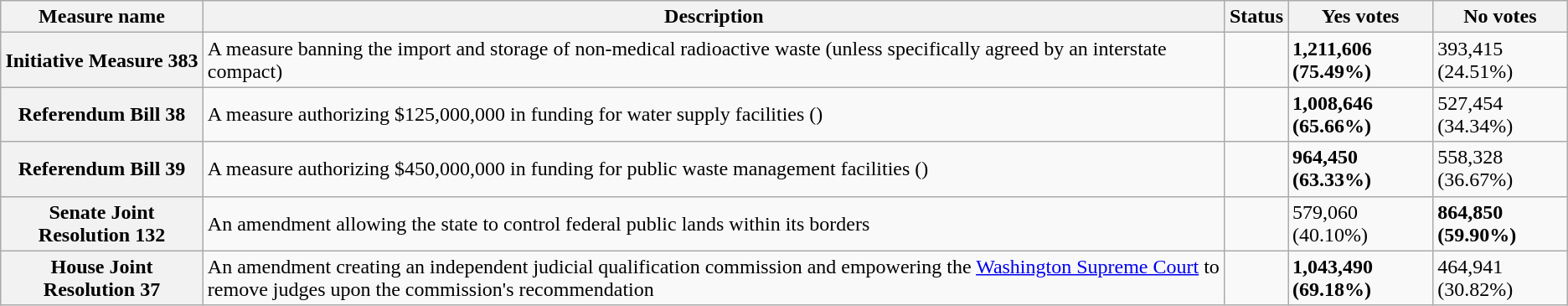<table class="wikitable sortable plainrowheaders">
<tr>
<th scope=col>Measure name</th>
<th scope=col class=unsortable>Description</th>
<th scope=col>Status</th>
<th scope=col>Yes votes</th>
<th scope=col>No votes</th>
</tr>
<tr>
<th scope=row>Initiative Measure 383</th>
<td>A measure banning the import and storage of non-medical radioactive waste (unless specifically agreed by an interstate compact)</td>
<td></td>
<td><strong>1,211,606 (75.49%)</strong></td>
<td>393,415 (24.51%)</td>
</tr>
<tr>
<th scope=row>Referendum Bill 38</th>
<td>A measure authorizing $125,000,000 in funding for water supply facilities ()</td>
<td></td>
<td><strong>1,008,646 (65.66%)</strong></td>
<td>527,454 (34.34%)</td>
</tr>
<tr>
<th scope=row>Referendum Bill 39</th>
<td>A measure authorizing $450,000,000 in funding for public waste management facilities ()</td>
<td></td>
<td><strong>964,450 (63.33%)</strong></td>
<td>558,328 (36.67%)</td>
</tr>
<tr>
<th scope=row>Senate Joint Resolution 132</th>
<td>An amendment allowing the state to control federal public lands within its borders</td>
<td></td>
<td>579,060 (40.10%)</td>
<td><strong>864,850 (59.90%)</strong></td>
</tr>
<tr>
<th scope=row>House Joint Resolution 37</th>
<td>An amendment creating an independent judicial qualification commission and empowering the <a href='#'>Washington Supreme Court</a> to remove judges upon the commission's recommendation</td>
<td></td>
<td><strong>1,043,490 (69.18%)</strong></td>
<td>464,941 (30.82%)</td>
</tr>
</table>
